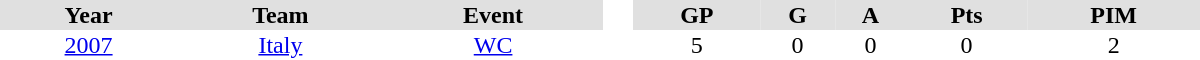<table border="0" cellpadding="1" cellspacing="0" style="text-align:center; width:50em">
<tr ALIGN="center" bgcolor="#e0e0e0">
<th>Year</th>
<th>Team</th>
<th>Event</th>
<th rowspan="99" bgcolor="#ffffff"> </th>
<th>GP</th>
<th>G</th>
<th>A</th>
<th>Pts</th>
<th>PIM</th>
</tr>
<tr>
<td><a href='#'>2007</a></td>
<td><a href='#'>Italy</a></td>
<td><a href='#'>WC</a></td>
<td>5</td>
<td>0</td>
<td>0</td>
<td>0</td>
<td>2</td>
</tr>
</table>
